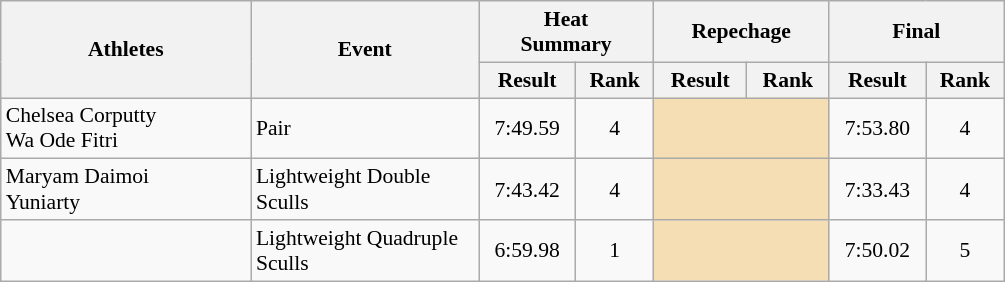<table class=wikitable style="font-size:90%; text-align:center">
<tr>
<th width="160" rowspan="2">Athletes</th>
<th width="145" rowspan="2">Event</th>
<th width="110" colspan="2">Heat <br> Summary</th>
<th width="110" colspan="2">Repechage</th>
<th width="110" colspan="2">Final</th>
</tr>
<tr>
<th>Result</th>
<th>Rank</th>
<th>Result</th>
<th>Rank</th>
<th>Result</th>
<th>Rank</th>
</tr>
<tr>
<td align=left>Chelsea Corputty <br> Wa Ode Fitri</td>
<td align=left>Pair</td>
<td>7:49.59</td>
<td>4</td>
<td colspan=2 bgcolor="wheat"></td>
<td>7:53.80</td>
<td>4</td>
</tr>
<tr>
<td align=left>Maryam Daimoi <br> Yuniarty</td>
<td align=left>Lightweight Double Sculls</td>
<td>7:43.42</td>
<td>4</td>
<td colspan=2 bgcolor="wheat"></td>
<td>7:33.43</td>
<td>4</td>
</tr>
<tr>
<td align=left><br></td>
<td align=left>Lightweight Quadruple Sculls</td>
<td>6:59.98</td>
<td>1</td>
<td colspan=2 bgcolor="wheat"></td>
<td>7:50.02</td>
<td>5</td>
</tr>
</table>
